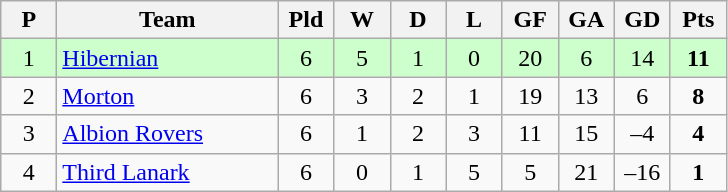<table class="wikitable" style="text-align: center;">
<tr>
<th width=30>P</th>
<th width=140>Team</th>
<th width=30>Pld</th>
<th width=30>W</th>
<th width=30>D</th>
<th width=30>L</th>
<th width=30>GF</th>
<th width=30>GA</th>
<th width=30>GD</th>
<th width=30>Pts</th>
</tr>
<tr style="background:#ccffcc;">
<td>1</td>
<td align=left><a href='#'>Hibernian</a></td>
<td>6</td>
<td>5</td>
<td>1</td>
<td>0</td>
<td>20</td>
<td>6</td>
<td>14</td>
<td><strong>11</strong></td>
</tr>
<tr>
<td>2</td>
<td align=left><a href='#'>Morton</a></td>
<td>6</td>
<td>3</td>
<td>2</td>
<td>1</td>
<td>19</td>
<td>13</td>
<td>6</td>
<td><strong>8</strong></td>
</tr>
<tr>
<td>3</td>
<td align=left><a href='#'>Albion Rovers</a></td>
<td>6</td>
<td>1</td>
<td>2</td>
<td>3</td>
<td>11</td>
<td>15</td>
<td>–4</td>
<td><strong>4</strong></td>
</tr>
<tr>
<td>4</td>
<td align=left><a href='#'>Third Lanark</a></td>
<td>6</td>
<td>0</td>
<td>1</td>
<td>5</td>
<td>5</td>
<td>21</td>
<td>–16</td>
<td><strong>1</strong></td>
</tr>
</table>
